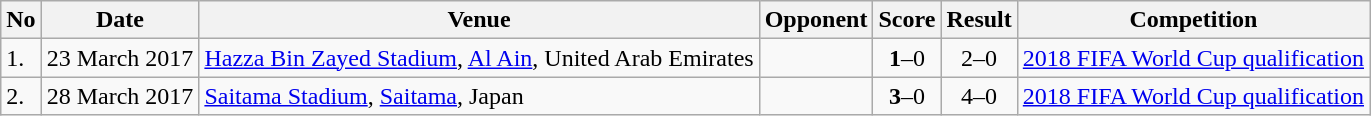<table class="wikitable" style="font-size:100%;">
<tr>
<th>No</th>
<th>Date</th>
<th>Venue</th>
<th>Opponent</th>
<th>Score</th>
<th>Result</th>
<th>Competition</th>
</tr>
<tr>
<td>1.</td>
<td>23 March 2017</td>
<td><a href='#'>Hazza Bin Zayed Stadium</a>, <a href='#'>Al Ain</a>, United Arab Emirates</td>
<td></td>
<td align=center><strong>1</strong>–0</td>
<td align=center>2–0</td>
<td><a href='#'>2018 FIFA World Cup qualification</a></td>
</tr>
<tr>
<td>2.</td>
<td>28 March 2017</td>
<td><a href='#'>Saitama Stadium</a>,  <a href='#'>Saitama</a>, Japan</td>
<td></td>
<td align=center><strong>3</strong>–0</td>
<td align=center>4–0</td>
<td><a href='#'>2018 FIFA World Cup qualification</a></td>
</tr>
</table>
